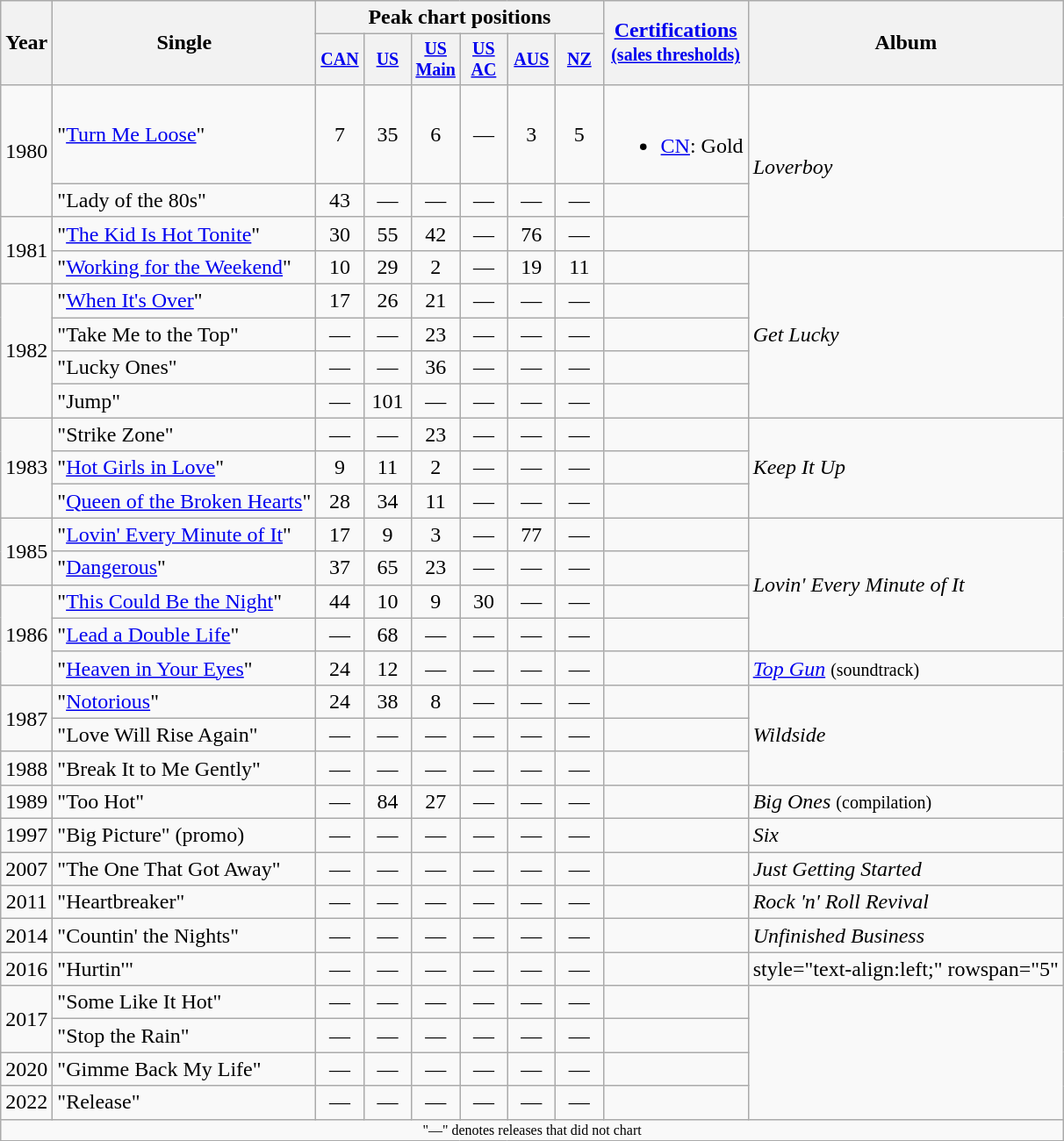<table class="wikitable" style="text-align:center;">
<tr>
<th rowspan="2">Year</th>
<th rowspan="2">Single</th>
<th colspan="6">Peak chart positions</th>
<th rowspan="2"><a href='#'>Certifications</a><br><small><a href='#'>(sales thresholds)</a></small></th>
<th rowspan="2">Album</th>
</tr>
<tr style="font-size:smaller;">
<th style="width:30px;"><a href='#'>CAN</a><br></th>
<th style="width:30px;"><a href='#'>US</a><br></th>
<th style="width:30px;"><a href='#'>US Main</a><br></th>
<th style="width:30px;"><a href='#'>US AC</a><br></th>
<th style="width:30px;"><a href='#'>AUS</a><br></th>
<th style="width:30px;"><a href='#'>NZ</a><br></th>
</tr>
<tr>
<td rowspan=2>1980</td>
<td style="text-align:left;">"<a href='#'>Turn Me Loose</a>"</td>
<td>7</td>
<td>35</td>
<td>6</td>
<td>—</td>
<td>3</td>
<td>5</td>
<td><br><ul><li><a href='#'>CN</a>: Gold</li></ul></td>
<td style="text-align:left;" rowspan="3"><em>Loverboy</em></td>
</tr>
<tr>
<td style="text-align:left;">"Lady of the 80s"</td>
<td>43</td>
<td>—</td>
<td>—</td>
<td>—</td>
<td>—</td>
<td>—</td>
<td></td>
</tr>
<tr>
<td rowspan=2>1981</td>
<td style="text-align:left;">"<a href='#'>The Kid Is Hot Tonite</a>"</td>
<td>30</td>
<td>55</td>
<td>42</td>
<td>—</td>
<td>76</td>
<td>—</td>
<td></td>
</tr>
<tr>
<td style="text-align:left;">"<a href='#'>Working for the Weekend</a>"</td>
<td>10</td>
<td>29</td>
<td>2</td>
<td>—</td>
<td>19</td>
<td>11</td>
<td></td>
<td style="text-align:left;" rowspan="5"><em>Get Lucky</em></td>
</tr>
<tr>
<td rowspan="4">1982</td>
<td style="text-align:left;">"<a href='#'>When It's Over</a>"</td>
<td>17</td>
<td>26</td>
<td>21</td>
<td>—</td>
<td>—</td>
<td>—</td>
<td></td>
</tr>
<tr>
<td style="text-align:left;">"Take Me to the Top"</td>
<td>—</td>
<td>—</td>
<td>23</td>
<td>—</td>
<td>—</td>
<td>—</td>
<td></td>
</tr>
<tr>
<td style="text-align:left;">"Lucky Ones"</td>
<td>—</td>
<td>—</td>
<td>36</td>
<td>—</td>
<td>—</td>
<td>—</td>
<td></td>
</tr>
<tr>
<td style="text-align:left;">"Jump"</td>
<td>—</td>
<td>101</td>
<td>—</td>
<td>—</td>
<td>—</td>
<td>—</td>
<td></td>
</tr>
<tr>
<td rowspan="3">1983</td>
<td style="text-align:left;">"Strike Zone"</td>
<td>—</td>
<td>—</td>
<td>23</td>
<td>—</td>
<td>—</td>
<td>—</td>
<td></td>
<td style="text-align:left;" rowspan="3"><em>Keep It Up</em></td>
</tr>
<tr>
<td style="text-align:left;">"<a href='#'>Hot Girls in Love</a>"</td>
<td>9</td>
<td>11</td>
<td>2</td>
<td>—</td>
<td>—</td>
<td>—</td>
</tr>
<tr>
<td style="text-align:left;">"<a href='#'>Queen of the Broken Hearts</a>"</td>
<td>28</td>
<td>34</td>
<td>11</td>
<td>—</td>
<td>—</td>
<td>—</td>
<td></td>
</tr>
<tr>
<td rowspan="2">1985</td>
<td style="text-align:left;">"<a href='#'>Lovin' Every Minute of It</a>"</td>
<td>17</td>
<td>9</td>
<td>3</td>
<td>—</td>
<td>77</td>
<td>—</td>
<td></td>
<td style="text-align:left;" rowspan="4"><em>Lovin' Every Minute of It</em></td>
</tr>
<tr>
<td style="text-align:left;">"<a href='#'>Dangerous</a>"</td>
<td>37</td>
<td>65</td>
<td>23</td>
<td>—</td>
<td>—</td>
<td>—</td>
<td></td>
</tr>
<tr>
<td rowspan="3">1986</td>
<td style="text-align:left;">"<a href='#'>This Could Be the Night</a>"</td>
<td>44</td>
<td>10</td>
<td>9</td>
<td>30</td>
<td>—</td>
<td>—</td>
<td></td>
</tr>
<tr>
<td style="text-align:left;">"<a href='#'>Lead a Double Life</a>"</td>
<td>—</td>
<td>68</td>
<td>—</td>
<td>—</td>
<td>—</td>
<td>—</td>
<td></td>
</tr>
<tr>
<td style="text-align:left;">"<a href='#'>Heaven in Your Eyes</a>"</td>
<td>24</td>
<td>12</td>
<td>—</td>
<td>—</td>
<td>—</td>
<td>—</td>
<td></td>
<td style="text-align:left;"><em><a href='#'>Top Gun</a></em> <small>(soundtrack)</small></td>
</tr>
<tr>
<td rowspan="2">1987</td>
<td style="text-align:left;">"<a href='#'>Notorious</a>"</td>
<td>24</td>
<td>38</td>
<td>8</td>
<td>—</td>
<td>—</td>
<td>—</td>
<td></td>
<td style="text-align:left;" rowspan="3"><em>Wildside</em></td>
</tr>
<tr>
<td style="text-align:left;">"Love Will Rise Again"</td>
<td>—</td>
<td>—</td>
<td>—</td>
<td>—</td>
<td>—</td>
<td>—</td>
</tr>
<tr>
<td>1988</td>
<td style="text-align:left;">"Break It to Me Gently"</td>
<td>—</td>
<td>—</td>
<td>—</td>
<td>—</td>
<td>—</td>
<td>—</td>
<td></td>
</tr>
<tr>
<td>1989</td>
<td style="text-align:left;">"Too Hot"</td>
<td>—</td>
<td>84</td>
<td>27</td>
<td>—</td>
<td>—</td>
<td>—</td>
<td></td>
<td style="text-align:left;"><em>Big Ones</em> <small>(compilation)</small></td>
</tr>
<tr>
<td>1997</td>
<td style="text-align:left;">"Big Picture" (promo)</td>
<td>—</td>
<td>—</td>
<td>—</td>
<td>—</td>
<td>—</td>
<td>—</td>
<td></td>
<td style="text-align:left;"><em>Six</em></td>
</tr>
<tr>
<td>2007</td>
<td style="text-align:left;">"The One That Got Away"</td>
<td>—</td>
<td>—</td>
<td>—</td>
<td>—</td>
<td>—</td>
<td>—</td>
<td></td>
<td style="text-align:left;"><em>Just Getting Started</em></td>
</tr>
<tr>
<td>2011</td>
<td style="text-align:left;">"Heartbreaker"</td>
<td>—</td>
<td>—</td>
<td>—</td>
<td>—</td>
<td>—</td>
<td>—</td>
<td></td>
<td style="text-align:left;"><em>Rock 'n' Roll Revival</em></td>
</tr>
<tr>
<td>2014</td>
<td style="text-align:left;">"Countin' the Nights"</td>
<td>—</td>
<td>—</td>
<td>—</td>
<td>—</td>
<td>—</td>
<td>—</td>
<td></td>
<td style="text-align:left;"><em>Unfinished Business</em></td>
</tr>
<tr>
<td>2016</td>
<td style="text-align:left;">"Hurtin'"</td>
<td>—</td>
<td>—</td>
<td>—</td>
<td>—</td>
<td>—</td>
<td>—</td>
<td></td>
<td>style="text-align:left;" rowspan="5" </td>
</tr>
<tr>
<td rowspan="2">2017</td>
<td style="text-align:left;">"Some Like It Hot"</td>
<td>—</td>
<td>—</td>
<td>—</td>
<td>—</td>
<td>—</td>
<td>—</td>
<td></td>
</tr>
<tr>
<td style="text-align:left;">"Stop the Rain"</td>
<td>—</td>
<td>—</td>
<td>—</td>
<td>—</td>
<td>—</td>
<td>—</td>
<td></td>
</tr>
<tr>
<td>2020</td>
<td style="text-align:left;">"Gimme Back My Life"</td>
<td>—</td>
<td>—</td>
<td>—</td>
<td>—</td>
<td>—</td>
<td>—</td>
<td></td>
</tr>
<tr>
<td>2022</td>
<td style="text-align:left;">"Release"</td>
<td>—</td>
<td>—</td>
<td>—</td>
<td>—</td>
<td>—</td>
<td>—</td>
<td></td>
</tr>
<tr>
<td colspan="15" style="font-size:8pt">"—" denotes releases that did not chart</td>
</tr>
</table>
